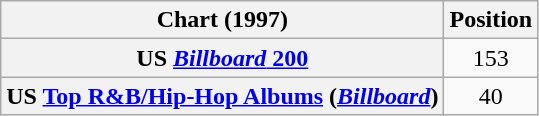<table class="wikitable sortable plainrowheaders">
<tr>
<th scope="col">Chart (1997)</th>
<th scope="col">Position</th>
</tr>
<tr>
<th scope="row">US <a href='#'><em>Billboard</em> 200</a></th>
<td style="text-align:center;">153</td>
</tr>
<tr>
<th scope="row">US <a href='#'>Top R&B/Hip-Hop Albums</a> (<em><a href='#'>Billboard</a></em>)</th>
<td style="text-align:center;">40</td>
</tr>
</table>
